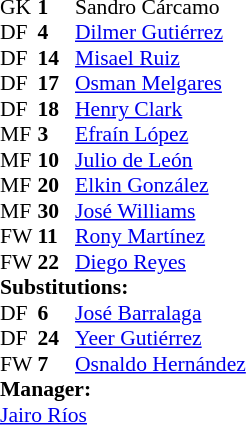<table style = "font-size: 90%" cellspacing = "0" cellpadding = "0">
<tr>
<td colspan = 4></td>
</tr>
<tr>
<th style="width:25px;"></th>
<th style="width:25px;"></th>
</tr>
<tr>
<td>GK</td>
<td><strong>1</strong></td>
<td> Sandro Cárcamo</td>
</tr>
<tr>
<td>DF</td>
<td><strong>4</strong></td>
<td> <a href='#'>Dilmer Gutiérrez</a></td>
<td></td>
<td></td>
</tr>
<tr>
<td>DF</td>
<td><strong>14</strong></td>
<td> <a href='#'>Misael Ruiz</a></td>
<td></td>
<td></td>
</tr>
<tr>
<td>DF</td>
<td><strong>17</strong></td>
<td> <a href='#'>Osman Melgares</a></td>
</tr>
<tr>
<td>DF</td>
<td><strong>18</strong></td>
<td> <a href='#'>Henry Clark</a></td>
</tr>
<tr>
<td>MF</td>
<td><strong>3</strong></td>
<td> <a href='#'>Efraín López</a></td>
</tr>
<tr>
<td>MF</td>
<td><strong>10</strong></td>
<td> <a href='#'>Julio de León</a></td>
<td></td>
<td></td>
</tr>
<tr>
<td>MF</td>
<td><strong>20</strong></td>
<td> <a href='#'>Elkin González</a></td>
</tr>
<tr>
<td>MF</td>
<td><strong>30</strong></td>
<td> <a href='#'>José Williams</a></td>
</tr>
<tr>
<td>FW</td>
<td><strong>11</strong></td>
<td> <a href='#'>Rony Martínez</a></td>
</tr>
<tr>
<td>FW</td>
<td><strong>22</strong></td>
<td> <a href='#'>Diego Reyes</a></td>
<td></td>
<td></td>
</tr>
<tr>
<td colspan = 3><strong>Substitutions:</strong></td>
</tr>
<tr>
<td>DF</td>
<td><strong>6</strong></td>
<td> <a href='#'>José Barralaga</a></td>
<td></td>
<td></td>
<td></td>
<td></td>
<td></td>
<td></td>
</tr>
<tr>
<td>DF</td>
<td><strong>24</strong></td>
<td> <a href='#'>Yeer Gutiérrez</a></td>
<td></td>
<td></td>
</tr>
<tr>
<td>FW</td>
<td><strong>7</strong></td>
<td> <a href='#'>Osnaldo Hernández</a></td>
<td></td>
<td></td>
</tr>
<tr>
<td colspan = 3><strong>Manager:</strong></td>
</tr>
<tr>
<td colspan = 3> <a href='#'>Jairo Ríos</a></td>
</tr>
</table>
